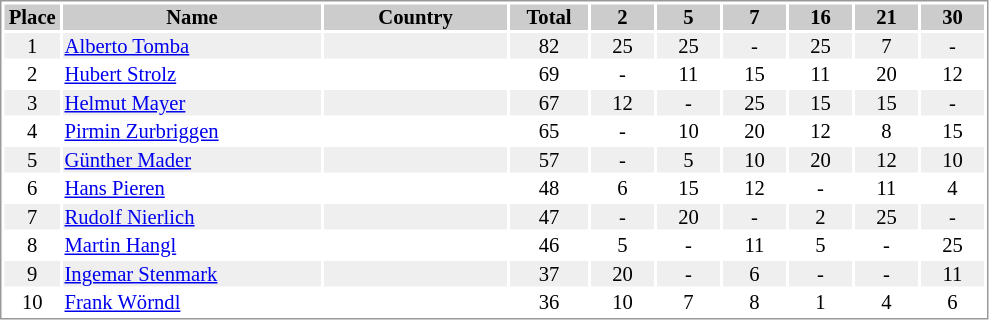<table border="0" style="border: 1px solid #999; background-color:#FFFFFF; text-align:center; font-size:86%; line-height:15px;">
<tr align="center" bgcolor="#CCCCCC">
<th width=35>Place</th>
<th width=170>Name</th>
<th width=120>Country</th>
<th width=50>Total</th>
<th width=40>2</th>
<th width=40>5</th>
<th width=40>7</th>
<th width=40>16</th>
<th width=40>21</th>
<th width=40>30</th>
</tr>
<tr bgcolor="#EFEFEF">
<td>1</td>
<td align="left"><a href='#'>Alberto Tomba</a></td>
<td align="left"></td>
<td>82</td>
<td>25</td>
<td>25</td>
<td>-</td>
<td>25</td>
<td>7</td>
<td>-</td>
</tr>
<tr>
<td>2</td>
<td align="left"><a href='#'>Hubert Strolz</a></td>
<td align="left"></td>
<td>69</td>
<td>-</td>
<td>11</td>
<td>15</td>
<td>11</td>
<td>20</td>
<td>12</td>
</tr>
<tr bgcolor="#EFEFEF">
<td>3</td>
<td align="left"><a href='#'>Helmut Mayer</a></td>
<td align="left"></td>
<td>67</td>
<td>12</td>
<td>-</td>
<td>25</td>
<td>15</td>
<td>15</td>
<td>-</td>
</tr>
<tr>
<td>4</td>
<td align="left"><a href='#'>Pirmin Zurbriggen</a></td>
<td align="left"></td>
<td>65</td>
<td>-</td>
<td>10</td>
<td>20</td>
<td>12</td>
<td>8</td>
<td>15</td>
</tr>
<tr bgcolor="#EFEFEF">
<td>5</td>
<td align="left"><a href='#'>Günther Mader</a></td>
<td align="left"></td>
<td>57</td>
<td>-</td>
<td>5</td>
<td>10</td>
<td>20</td>
<td>12</td>
<td>10</td>
</tr>
<tr>
<td>6</td>
<td align="left"><a href='#'>Hans Pieren</a></td>
<td align="left"></td>
<td>48</td>
<td>6</td>
<td>15</td>
<td>12</td>
<td>-</td>
<td>11</td>
<td>4</td>
</tr>
<tr bgcolor="#EFEFEF">
<td>7</td>
<td align="left"><a href='#'>Rudolf Nierlich</a></td>
<td align="left"></td>
<td>47</td>
<td>-</td>
<td>20</td>
<td>-</td>
<td>2</td>
<td>25</td>
<td>-</td>
</tr>
<tr>
<td>8</td>
<td align="left"><a href='#'>Martin Hangl</a></td>
<td align="left"></td>
<td>46</td>
<td>5</td>
<td>-</td>
<td>11</td>
<td>5</td>
<td>-</td>
<td>25</td>
</tr>
<tr bgcolor="#EFEFEF">
<td>9</td>
<td align="left"><a href='#'>Ingemar Stenmark</a></td>
<td align="left"></td>
<td>37</td>
<td>20</td>
<td>-</td>
<td>6</td>
<td>-</td>
<td>-</td>
<td>11</td>
</tr>
<tr>
<td>10</td>
<td align="left"><a href='#'>Frank Wörndl</a></td>
<td align="left"></td>
<td>36</td>
<td>10</td>
<td>7</td>
<td>8</td>
<td>1</td>
<td>4</td>
<td>6</td>
</tr>
</table>
